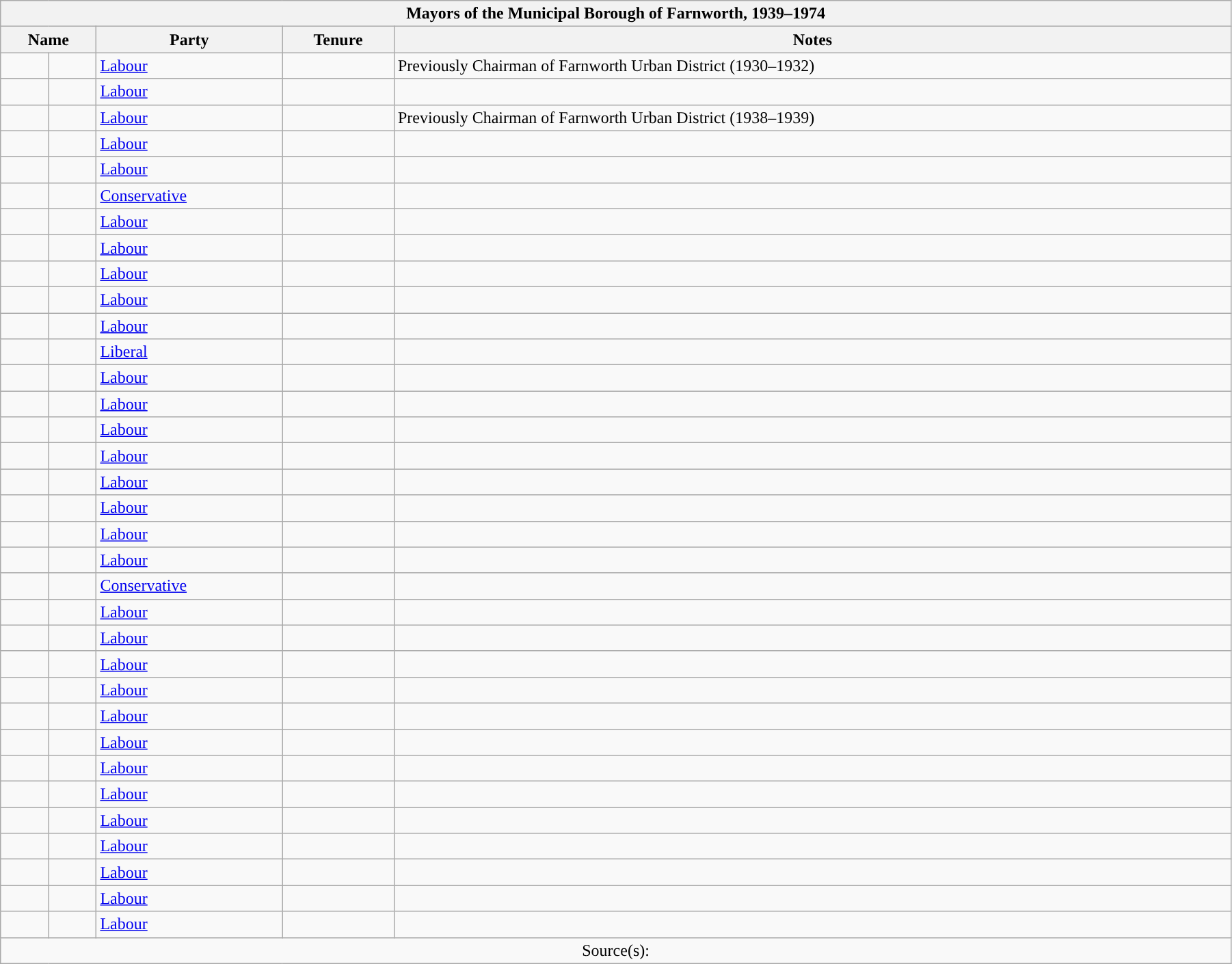<table class="wikitable sortable" style="width: 95%;">
<tr>
<th colspan="5">Mayors of the Municipal Borough of Farnworth, 1939–1974</th>
</tr>
<tr>
<th colspan=2>Name</th>
<th>Party</th>
<th>Tenure</th>
<th class=unsortable>Notes</th>
</tr>
<tr>
<td style="background-color: "></td>
<td></td>
<td><a href='#'>Labour</a></td>
<td></td>
<td>Previously Chairman of Farnworth Urban District (1930–1932)</td>
</tr>
<tr>
<td style="background-color: "></td>
<td></td>
<td><a href='#'>Labour</a></td>
<td></td>
<td></td>
</tr>
<tr>
<td style="background-color: "></td>
<td></td>
<td><a href='#'>Labour</a></td>
<td></td>
<td>Previously Chairman of Farnworth Urban District (1938–1939)</td>
</tr>
<tr>
<td style="background-color: "></td>
<td></td>
<td><a href='#'>Labour</a></td>
<td></td>
<td></td>
</tr>
<tr>
<td style="background-color: "></td>
<td></td>
<td><a href='#'>Labour</a></td>
<td></td>
<td></td>
</tr>
<tr>
<td style="background-color: "></td>
<td></td>
<td><a href='#'>Conservative</a></td>
<td></td>
<td></td>
</tr>
<tr>
<td style="background-color: "></td>
<td></td>
<td><a href='#'>Labour</a></td>
<td></td>
<td></td>
</tr>
<tr>
<td style="background-color: "></td>
<td></td>
<td><a href='#'>Labour</a></td>
<td></td>
<td></td>
</tr>
<tr>
<td style="background-color: "></td>
<td></td>
<td><a href='#'>Labour</a></td>
<td></td>
<td></td>
</tr>
<tr>
<td style="background-color: "></td>
<td></td>
<td><a href='#'>Labour</a></td>
<td></td>
<td></td>
</tr>
<tr>
<td style="background-color: "></td>
<td></td>
<td><a href='#'>Labour</a></td>
<td></td>
<td></td>
</tr>
<tr>
<td style="background-color: "></td>
<td></td>
<td><a href='#'>Liberal</a></td>
<td></td>
<td></td>
</tr>
<tr>
<td style="background-color: "></td>
<td></td>
<td><a href='#'>Labour</a></td>
<td></td>
<td></td>
</tr>
<tr>
<td style="background-color: "></td>
<td></td>
<td><a href='#'>Labour</a></td>
<td></td>
<td></td>
</tr>
<tr>
<td style="background-color: "></td>
<td></td>
<td><a href='#'>Labour</a></td>
<td></td>
<td></td>
</tr>
<tr>
<td style="background-color: "></td>
<td></td>
<td><a href='#'>Labour</a></td>
<td></td>
<td></td>
</tr>
<tr>
<td style="background-color: "></td>
<td></td>
<td><a href='#'>Labour</a></td>
<td></td>
<td></td>
</tr>
<tr>
<td style="background-color: "></td>
<td></td>
<td><a href='#'>Labour</a></td>
<td></td>
<td></td>
</tr>
<tr>
<td style="background-color: "></td>
<td></td>
<td><a href='#'>Labour</a></td>
<td></td>
<td></td>
</tr>
<tr>
<td style="background-color: "></td>
<td></td>
<td><a href='#'>Labour</a></td>
<td></td>
<td></td>
</tr>
<tr>
<td style="background-color: "></td>
<td></td>
<td><a href='#'>Conservative</a></td>
<td></td>
<td></td>
</tr>
<tr>
<td style="background-color: "></td>
<td></td>
<td><a href='#'>Labour</a></td>
<td></td>
<td></td>
</tr>
<tr>
<td style="background-color: "></td>
<td></td>
<td><a href='#'>Labour</a></td>
<td></td>
<td></td>
</tr>
<tr>
<td style="background-color: "></td>
<td></td>
<td><a href='#'>Labour</a></td>
<td></td>
<td></td>
</tr>
<tr>
<td style="background-color: "></td>
<td></td>
<td><a href='#'>Labour</a></td>
<td></td>
<td></td>
</tr>
<tr>
<td style="background-color: "></td>
<td></td>
<td><a href='#'>Labour</a></td>
<td></td>
<td></td>
</tr>
<tr>
<td style="background-color: "></td>
<td></td>
<td><a href='#'>Labour</a></td>
<td></td>
<td></td>
</tr>
<tr>
<td style="background-color: "></td>
<td></td>
<td><a href='#'>Labour</a></td>
<td></td>
<td></td>
</tr>
<tr>
<td style="background-color: "></td>
<td></td>
<td><a href='#'>Labour</a></td>
<td></td>
<td></td>
</tr>
<tr>
<td style="background-color: "></td>
<td></td>
<td><a href='#'>Labour</a></td>
<td></td>
<td></td>
</tr>
<tr>
<td style="background-color: "></td>
<td></td>
<td><a href='#'>Labour</a></td>
<td></td>
<td></td>
</tr>
<tr>
<td style="background-color: "></td>
<td></td>
<td><a href='#'>Labour</a></td>
<td></td>
<td></td>
</tr>
<tr>
<td style="background-color: "></td>
<td></td>
<td><a href='#'>Labour</a></td>
<td></td>
<td></td>
</tr>
<tr>
<td style="background-color: "></td>
<td></td>
<td><a href='#'>Labour</a></td>
<td></td>
<td></td>
</tr>
<tr class="sortbottom">
<td colspan="5" align="center" class=unsortable>Source(s):</td>
</tr>
</table>
